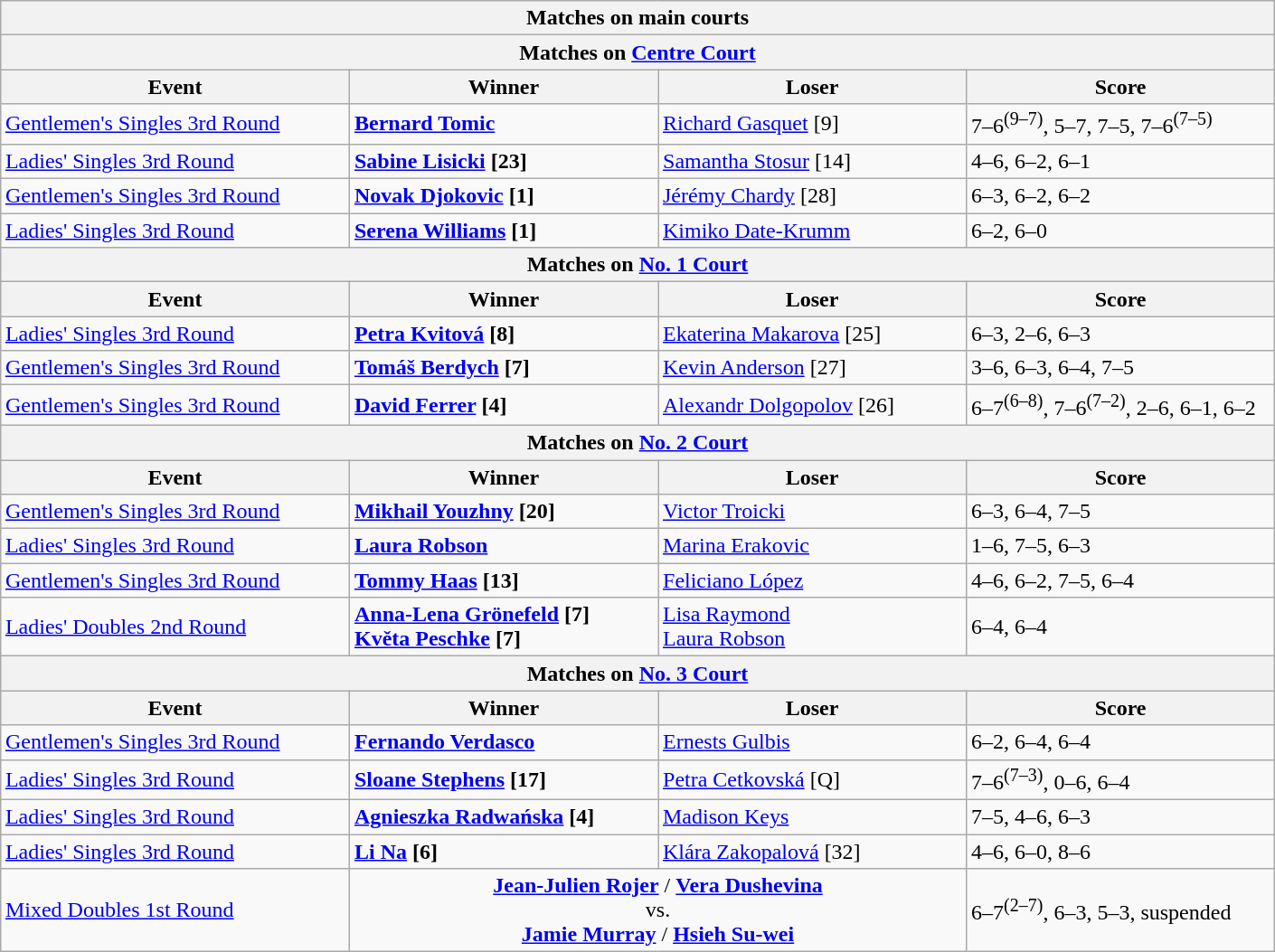<table class="wikitable collapsible uncollapsed" style="margin:auto;">
<tr>
<th colspan="4" style="white-space:nowrap;">Matches on main courts</th>
</tr>
<tr>
<th colspan="4">Matches on <a href='#'>Centre Court</a></th>
</tr>
<tr>
<th width=250>Event</th>
<th width=220>Winner</th>
<th width=220>Loser</th>
<th width=220>Score</th>
</tr>
<tr>
<td><a href='#'>Gentlemen's Singles 3rd Round</a></td>
<td> <strong><a href='#'>Bernard Tomic</a></strong></td>
<td> <a href='#'>Richard Gasquet</a> [9]</td>
<td>7–6<sup>(9–7)</sup>, 5–7, 7–5, 7–6<sup>(7–5)</sup></td>
</tr>
<tr>
<td><a href='#'>Ladies' Singles 3rd Round</a></td>
<td> <strong><a href='#'>Sabine Lisicki</a> [23]</strong></td>
<td> <a href='#'>Samantha Stosur</a> [14]</td>
<td>4–6, 6–2, 6–1</td>
</tr>
<tr>
<td><a href='#'>Gentlemen's Singles 3rd Round</a></td>
<td> <strong><a href='#'>Novak Djokovic</a> [1]</strong></td>
<td> <a href='#'>Jérémy Chardy</a> [28]</td>
<td>6–3, 6–2, 6–2</td>
</tr>
<tr>
<td><a href='#'>Ladies' Singles 3rd Round</a></td>
<td> <strong><a href='#'>Serena Williams</a> [1]</strong></td>
<td> <a href='#'>Kimiko Date-Krumm</a></td>
<td>6–2, 6–0</td>
</tr>
<tr>
<th colspan="4">Matches on <a href='#'>No. 1 Court</a></th>
</tr>
<tr>
<th width=250>Event</th>
<th width=220>Winner</th>
<th width=220>Loser</th>
<th width=220>Score</th>
</tr>
<tr>
<td><a href='#'>Ladies' Singles 3rd Round</a></td>
<td> <strong><a href='#'>Petra Kvitová</a> [8]</strong></td>
<td> <a href='#'>Ekaterina Makarova</a> [25]</td>
<td>6–3, 2–6, 6–3</td>
</tr>
<tr>
<td><a href='#'>Gentlemen's Singles 3rd Round</a></td>
<td> <strong><a href='#'>Tomáš Berdych</a> [7]</strong></td>
<td> <a href='#'>Kevin Anderson</a> [27]</td>
<td>3–6, 6–3, 6–4, 7–5</td>
</tr>
<tr>
<td><a href='#'>Gentlemen's Singles 3rd Round</a></td>
<td> <strong><a href='#'>David Ferrer</a> [4]</strong></td>
<td> <a href='#'>Alexandr Dolgopolov</a> [26]</td>
<td>6–7<sup>(6–8)</sup>, 7–6<sup>(7–2)</sup>, 2–6, 6–1, 6–2</td>
</tr>
<tr>
<th colspan="4">Matches on <a href='#'>No. 2 Court</a></th>
</tr>
<tr>
<th width=250>Event</th>
<th width=220>Winner</th>
<th width=220>Loser</th>
<th width=220>Score</th>
</tr>
<tr>
<td><a href='#'>Gentlemen's Singles 3rd Round</a></td>
<td> <strong><a href='#'>Mikhail Youzhny</a> [20]</strong></td>
<td> <a href='#'>Victor Troicki</a></td>
<td>6–3, 6–4, 7–5</td>
</tr>
<tr>
<td><a href='#'>Ladies' Singles 3rd Round</a></td>
<td> <strong><a href='#'>Laura Robson</a></strong></td>
<td> <a href='#'>Marina Erakovic</a></td>
<td>1–6, 7–5, 6–3</td>
</tr>
<tr>
<td><a href='#'>Gentlemen's Singles 3rd Round</a></td>
<td> <strong><a href='#'>Tommy Haas</a> [13]</strong></td>
<td> <a href='#'>Feliciano López</a></td>
<td>4–6, 6–2, 7–5, 6–4</td>
</tr>
<tr>
<td><a href='#'>Ladies' Doubles 2nd Round</a></td>
<td> <strong><a href='#'>Anna-Lena Grönefeld</a> [7]</strong><br> <strong><a href='#'>Květa Peschke</a> [7]</strong></td>
<td> <a href='#'>Lisa Raymond</a><br> <a href='#'>Laura Robson</a></td>
<td>6–4, 6–4</td>
</tr>
<tr>
<th colspan="4">Matches on <a href='#'>No. 3 Court</a></th>
</tr>
<tr>
<th width=250>Event</th>
<th width=220>Winner</th>
<th width=220>Loser</th>
<th width=220>Score</th>
</tr>
<tr>
<td><a href='#'>Gentlemen's Singles 3rd Round</a></td>
<td> <strong><a href='#'>Fernando Verdasco</a></strong></td>
<td> <a href='#'>Ernests Gulbis</a></td>
<td>6–2, 6–4, 6–4</td>
</tr>
<tr>
<td><a href='#'>Ladies' Singles 3rd Round</a></td>
<td> <strong><a href='#'>Sloane Stephens</a> [17]</strong></td>
<td> <a href='#'>Petra Cetkovská</a> [Q]</td>
<td>7–6<sup>(7–3)</sup>, 0–6, 6–4</td>
</tr>
<tr>
<td><a href='#'>Ladies' Singles 3rd Round</a></td>
<td> <strong><a href='#'>Agnieszka Radwańska</a> [4]</strong></td>
<td> <a href='#'>Madison Keys</a></td>
<td>7–5, 4–6, 6–3</td>
</tr>
<tr>
<td><a href='#'>Ladies' Singles 3rd Round</a></td>
<td> <strong><a href='#'>Li Na</a> [6]</strong></td>
<td> <a href='#'>Klára Zakopalová</a> [32]</td>
<td>4–6, 6–0, 8–6</td>
</tr>
<tr>
<td><a href='#'>Mixed Doubles 1st Round</a></td>
<td style="text-align:center;" colspan="2"> <strong><a href='#'>Jean-Julien Rojer</a></strong> /  <strong><a href='#'>Vera Dushevina</a></strong><br>vs.<br> <strong><a href='#'>Jamie Murray</a></strong> /  <strong><a href='#'>Hsieh Su-wei</a></strong></td>
<td>6–7<sup>(2–7)</sup>, 6–3, 5–3, suspended</td>
</tr>
</table>
